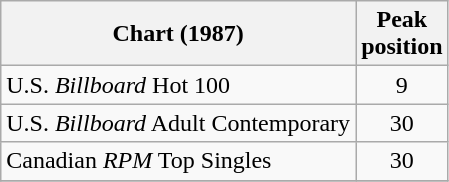<table class="wikitable">
<tr>
<th>Chart (1987)</th>
<th>Peak<br>position</th>
</tr>
<tr>
<td>U.S. <em>Billboard</em> Hot 100</td>
<td align="center">9</td>
</tr>
<tr>
<td>U.S. <em>Billboard</em> Adult Contemporary</td>
<td align="center">30</td>
</tr>
<tr>
<td>Canadian <em>RPM</em> Top Singles</td>
<td style="text-align:center;">30</td>
</tr>
<tr>
</tr>
</table>
